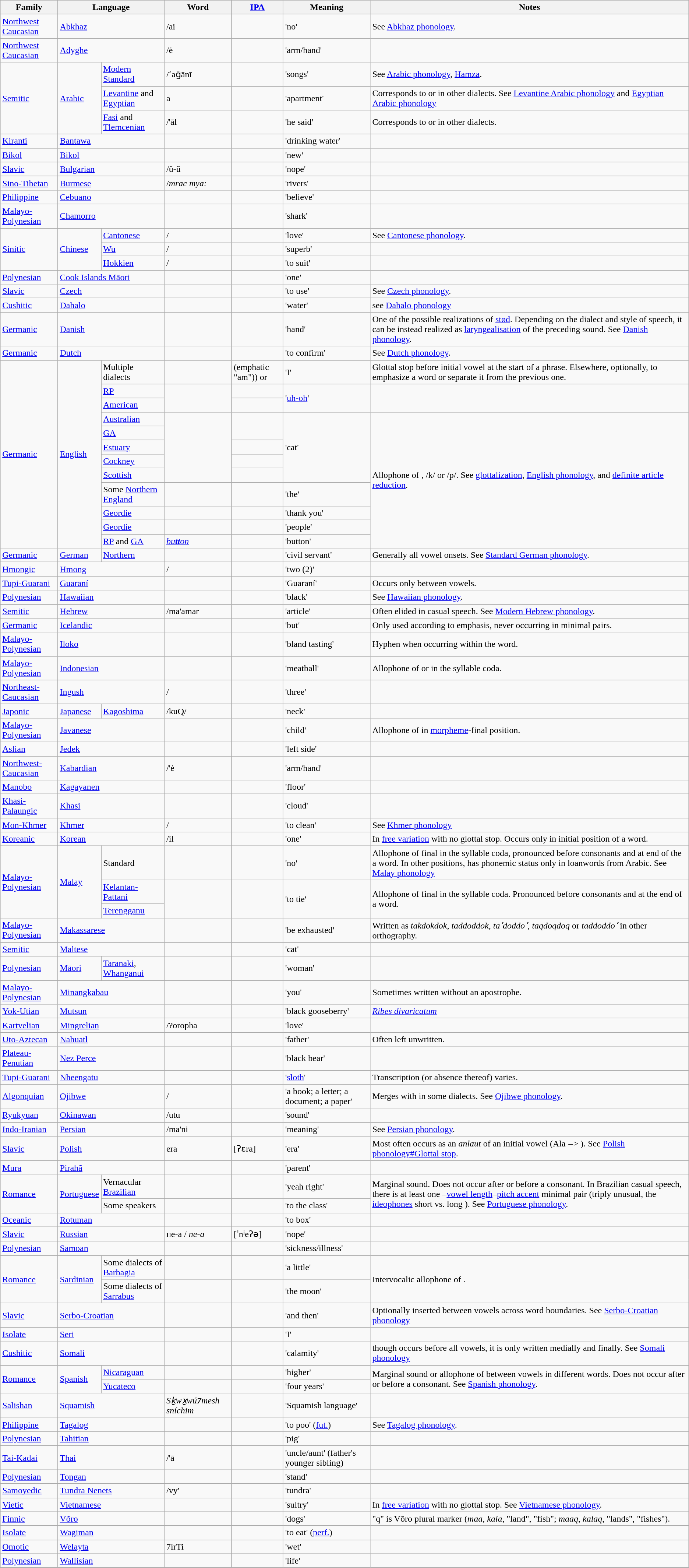<table class="wikitable">
<tr>
<th>Family</th>
<th colspan="2">Language</th>
<th>Word</th>
<th><a href='#'>IPA</a></th>
<th>Meaning</th>
<th>Notes</th>
</tr>
<tr>
<td><a href='#'>Northwest Caucasian</a></td>
<td colspan="2"><a href='#'>Abkhaz</a></td>
<td>/ai</td>
<td></td>
<td>'no'</td>
<td>See <a href='#'>Abkhaz phonology</a>.</td>
</tr>
<tr>
<td><a href='#'>Northwest Caucasian</a></td>
<td colspan="2"><a href='#'>Adyghe</a></td>
<td>/<strong></strong>ė</td>
<td></td>
<td>'arm/hand'</td>
<td></td>
</tr>
<tr>
<td rowspan="3"><a href='#'>Semitic</a></td>
<td rowspan="3"><a href='#'>Arabic</a></td>
<td><a href='#'>Modern Standard</a></td>
<td>/ʾaḡānī</td>
<td></td>
<td>'songs'</td>
<td>See <a href='#'>Arabic phonology</a>, <a href='#'>Hamza</a>.</td>
</tr>
<tr>
<td><a href='#'>Levantine</a> and <a href='#'>Egyptian</a></td>
<td>a</td>
<td></td>
<td>'apartment'</td>
<td>Corresponds to  or  in other dialects. See <a href='#'>Levantine Arabic phonology</a> and <a href='#'>Egyptian Arabic phonology</a></td>
</tr>
<tr>
<td><a href='#'>Fasi</a> and <a href='#'>Tlemcenian</a></td>
<td>/'āl</td>
<td></td>
<td>'he said'</td>
<td>Corresponds to  or  in other dialects.</td>
</tr>
<tr>
<td><a href='#'>Kiranti</a></td>
<td colspan="2"><a href='#'>Bantawa</a></td>
<td></td>
<td></td>
<td>'drinking water'</td>
<td></td>
</tr>
<tr>
<td><a href='#'>Bikol</a></td>
<td colspan="2"><a href='#'>Bikol</a></td>
<td></td>
<td></td>
<td>'new'</td>
<td></td>
</tr>
<tr>
<td><a href='#'>Slavic</a></td>
<td colspan="2"><a href='#'>Bulgarian</a></td>
<td>/ŭ-ŭ</td>
<td></td>
<td>'nope'</td>
<td></td>
</tr>
<tr>
<td><a href='#'>Sino-Tibetan</a></td>
<td colspan="2"><a href='#'>Burmese</a></td>
<td>/<em>mrac mya:</em></td>
<td></td>
<td>'rivers'</td>
<td></td>
</tr>
<tr>
<td><a href='#'>Philippine</a></td>
<td colspan="2"><a href='#'>Cebuano</a></td>
<td></td>
<td></td>
<td>'believe'</td>
<td></td>
</tr>
<tr>
<td><a href='#'>Malayo-Polynesian</a></td>
<td colspan="2"><a href='#'>Chamorro</a></td>
<td></td>
<td></td>
<td>'shark'</td>
<td></td>
</tr>
<tr>
<td rowspan="3"><a href='#'>Sinitic</a></td>
<td rowspan="3"><a href='#'>Chinese</a></td>
<td><a href='#'>Cantonese</a></td>
<td>/</td>
<td></td>
<td>'love'</td>
<td>See <a href='#'>Cantonese phonology</a>.</td>
</tr>
<tr>
<td><a href='#'>Wu</a></td>
<td>/</td>
<td></td>
<td>'superb'</td>
<td></td>
</tr>
<tr>
<td><a href='#'>Hokkien</a></td>
<td>/</td>
<td></td>
<td>'to suit'</td>
<td></td>
</tr>
<tr>
<td><a href='#'>Polynesian</a></td>
<td colspan="2"><a href='#'>Cook Islands Māori</a></td>
<td></td>
<td></td>
<td>'one'</td>
<td></td>
</tr>
<tr>
<td><a href='#'>Slavic</a></td>
<td colspan="2"><a href='#'>Czech</a></td>
<td></td>
<td></td>
<td>'to use'</td>
<td>See <a href='#'>Czech phonology</a>.</td>
</tr>
<tr>
<td><a href='#'>Cushitic</a></td>
<td colspan="2"><a href='#'>Dahalo</a></td>
<td></td>
<td></td>
<td>'water'</td>
<td>see <a href='#'>Dahalo phonology</a></td>
</tr>
<tr>
<td><a href='#'>Germanic</a></td>
<td colspan="2"><a href='#'>Danish</a></td>
<td></td>
<td></td>
<td>'hand'</td>
<td>One of the possible realizations of <a href='#'>stød</a>. Depending on the dialect and style of speech, it can be instead realized as <a href='#'>laryngealisation</a> of the preceding sound. See <a href='#'>Danish phonology</a>.</td>
</tr>
<tr>
<td><a href='#'>Germanic</a></td>
<td colspan="2"><a href='#'>Dutch</a></td>
<td></td>
<td></td>
<td>'to confirm'</td>
<td>See <a href='#'>Dutch phonology</a>.</td>
</tr>
<tr>
<td rowspan="12"><a href='#'>Germanic</a></td>
<td rowspan="12"><a href='#'>English</a></td>
<td>Multiple dialects</td>
<td></td>
<td> (emphatic "am")) or </td>
<td>'I'</td>
<td>Glottal stop before initial vowel at the start of a phrase. Elsewhere, optionally, to emphasize a word or separate it from the previous one.</td>
</tr>
<tr>
<td><a href='#'>RP</a></td>
<td rowspan="2"></td>
<td></td>
<td rowspan="2">'<a href='#'>uh-oh</a>'</td>
<td rowspan="2"></td>
</tr>
<tr>
<td><a href='#'>American</a></td>
<td></td>
</tr>
<tr>
<td><a href='#'>Australian</a></td>
<td rowspan="5"></td>
<td rowspan="2"></td>
<td rowspan="5">'cat'</td>
<td rowspan="9">Allophone of , /k/ or /p/. See <a href='#'>glottalization</a>, <a href='#'>English phonology</a>, and <a href='#'>definite article reduction</a>.</td>
</tr>
<tr>
<td><a href='#'>GA</a></td>
</tr>
<tr>
<td><a href='#'>Estuary</a></td>
<td></td>
</tr>
<tr>
<td><a href='#'>Cockney</a></td>
<td></td>
</tr>
<tr>
<td><a href='#'>Scottish</a></td>
<td></td>
</tr>
<tr>
<td>Some <a href='#'>Northern England</a></td>
<td></td>
<td></td>
<td>'the'</td>
</tr>
<tr>
<td><a href='#'>Geordie</a></td>
<td></td>
<td></td>
<td>'thank you'</td>
</tr>
<tr>
<td><a href='#'>Geordie</a></td>
<td></td>
<td></td>
<td>'people'</td>
</tr>
<tr>
<td><a href='#'>RP</a> and <a href='#'>GA</a></td>
<td><em><a href='#'>bu<strong>tt</strong>on</a></em></td>
<td></td>
<td>'button'</td>
</tr>
<tr>
<td><a href='#'>Germanic</a></td>
<td><a href='#'>German</a></td>
<td><a href='#'>Northern</a></td>
<td></td>
<td></td>
<td>'civil servant'</td>
<td>Generally all vowel onsets. See <a href='#'>Standard German phonology</a>.</td>
</tr>
<tr>
<td><a href='#'>Hmongic</a></td>
<td colspan="2"><a href='#'>Hmong</a></td>
<td> / </td>
<td></td>
<td>'two (2)'</td>
</tr>
<tr>
<td><a href='#'>Tupi-Guarani</a></td>
<td colspan="2"><a href='#'>Guaraní</a></td>
<td></td>
<td></td>
<td>'Guaraní'</td>
<td>Occurs only between vowels.</td>
</tr>
<tr>
<td><a href='#'>Polynesian</a></td>
<td colspan="2"><a href='#'>Hawaiian</a></td>
<td></td>
<td></td>
<td>'black'</td>
<td>See <a href='#'>Hawaiian phonology</a>.</td>
</tr>
<tr>
<td><a href='#'>Semitic</a></td>
<td colspan="2"><a href='#'>Hebrew</a></td>
<td>/ma'amar</td>
<td></td>
<td>'article'</td>
<td>Often elided in casual speech. See <a href='#'>Modern Hebrew phonology</a>.</td>
</tr>
<tr>
<td><a href='#'>Germanic</a></td>
<td colspan="2"><a href='#'>Icelandic</a></td>
<td></td>
<td></td>
<td>'but'</td>
<td>Only used according to emphasis, never occurring in minimal pairs.</td>
</tr>
<tr>
<td><a href='#'>Malayo-Polynesian</a></td>
<td colspan="2"><a href='#'>Iloko</a></td>
<td></td>
<td></td>
<td>'bland tasting'</td>
<td>Hyphen when occurring within the word.</td>
</tr>
<tr>
<td><a href='#'>Malayo-Polynesian</a></td>
<td colspan="2"><a href='#'>Indonesian</a></td>
<td></td>
<td></td>
<td>'meatball'</td>
<td>Allophone of  or  in the syllable coda.</td>
</tr>
<tr>
<td><a href='#'>Northeast-Caucasian</a></td>
<td colspan="2"><a href='#'>Ingush</a></td>
<td> / </td>
<td></td>
<td>'three'</td>
<td></td>
</tr>
<tr>
<td><a href='#'>Japonic</a></td>
<td><a href='#'>Japanese</a></td>
<td><a href='#'>Kagoshima</a></td>
<td>/kuQ/</td>
<td></td>
<td>'neck'</td>
<td></td>
</tr>
<tr>
<td><a href='#'>Malayo-Polynesian</a></td>
<td colspan="2"><a href='#'>Javanese</a></td>
<td></td>
<td></td>
<td>'child'</td>
<td>Allophone of  in <a href='#'>morpheme</a>-final position.</td>
</tr>
<tr>
<td><a href='#'>Aslian</a></td>
<td colspan="2"><a href='#'>Jedek</a></td>
<td></td>
<td></td>
<td>'left side'</td>
<td></td>
</tr>
<tr>
<td><a href='#'>Northwest-Caucasian</a></td>
<td colspan="2"><a href='#'>Kabardian</a></td>
<td>/'ė</td>
<td></td>
<td>'arm/hand'</td>
<td></td>
</tr>
<tr>
<td><a href='#'>Manobo</a></td>
<td colspan="2"><a href='#'>Kagayanen</a></td>
<td></td>
<td></td>
<td>'floor'</td>
<td></td>
</tr>
<tr>
<td><a href='#'>Khasi-Palaungic</a></td>
<td colspan="2"><a href='#'>Khasi</a></td>
<td></td>
<td></td>
<td>'cloud'</td>
<td></td>
</tr>
<tr>
<td><a href='#'>Mon-Khmer</a></td>
<td colspan="2"><a href='#'>Khmer</a></td>
<td> / </td>
<td></td>
<td>'to clean'</td>
<td>See <a href='#'>Khmer phonology</a></td>
</tr>
<tr>
<td><a href='#'>Koreanic</a></td>
<td colspan="2"><a href='#'>Korean</a></td>
<td>/il</td>
<td></td>
<td>'one'</td>
<td>In <a href='#'>free variation</a> with no glottal stop. Occurs only in initial position of a word.</td>
</tr>
<tr>
<td rowspan="3"><a href='#'>Malayo-Polynesian</a></td>
<td rowspan="3"><a href='#'>Malay</a></td>
<td>Standard</td>
<td></td>
<td></td>
<td>'no'</td>
<td>Allophone of final  in the syllable coda, pronounced before consonants and at end of the a word. In other positions,  has phonemic status only in loanwords from Arabic. See <a href='#'>Malay phonology</a></td>
</tr>
<tr>
<td><a href='#'>Kelantan-Pattani</a></td>
<td rowspan="2"></td>
<td rowspan="2"></td>
<td rowspan="2">'to tie'</td>
<td rowspan="2">Allophone of final  in the syllable coda. Pronounced before consonants and at the end of a word.</td>
</tr>
<tr>
<td><a href='#'>Terengganu</a></td>
</tr>
<tr>
<td><a href='#'>Malayo-Polynesian</a></td>
<td colspan="2"><a href='#'>Makassarese</a></td>
<td></td>
<td></td>
<td>'be exhausted'</td>
<td>Written as <em>takdokdok</em>, <em>taddoddok</em>, <em>taʼdoddoʼ</em>, <em>taqdoqdoq</em> or <em>taddoddoʼ</em> in other orthography.</td>
</tr>
<tr>
<td><a href='#'>Semitic</a></td>
<td colspan="2"><a href='#'>Maltese</a></td>
<td></td>
<td></td>
<td>'cat'</td>
<td></td>
</tr>
<tr>
<td><a href='#'>Polynesian</a></td>
<td><a href='#'>Māori</a></td>
<td><a href='#'>Taranaki</a>, <a href='#'>Whanganui</a></td>
<td></td>
<td></td>
<td>'woman'</td>
<td></td>
</tr>
<tr>
<td><a href='#'>Malayo-Polynesian</a></td>
<td colspan="2"><a href='#'>Minangkabau</a></td>
<td></td>
<td></td>
<td>'you'</td>
<td>Sometimes written without an apostrophe.</td>
</tr>
<tr>
<td><a href='#'>Yok-Utian</a></td>
<td colspan="2"><a href='#'>Mutsun</a></td>
<td></td>
<td></td>
<td>'black gooseberry'</td>
<td><em><a href='#'>Ribes divaricatum</a></em></td>
</tr>
<tr>
<td><a href='#'>Kartvelian</a></td>
<td colspan="2"><a href='#'>Mingrelian</a></td>
<td>/?oropha</td>
<td></td>
<td>'love'</td>
<td></td>
</tr>
<tr>
<td><a href='#'>Uto-Aztecan</a></td>
<td colspan="2"><a href='#'>Nahuatl</a></td>
<td></td>
<td></td>
<td>'father'</td>
<td>Often left unwritten.</td>
</tr>
<tr>
<td><a href='#'>Plateau-Penutian</a></td>
<td colspan="2"><a href='#'>Nez Perce</a></td>
<td></td>
<td></td>
<td>'black bear'</td>
<td></td>
</tr>
<tr>
<td><a href='#'>Tupi-Guarani</a></td>
<td colspan="2"><a href='#'>Nheengatu</a></td>
<td></td>
<td></td>
<td>'<a href='#'>sloth</a>'</td>
<td>Transcription (or absence thereof) varies.</td>
</tr>
<tr>
<td><a href='#'>Algonquian</a></td>
<td colspan="2"><a href='#'>Ojibwe</a></td>
<td>/</td>
<td></td>
<td>'a book; a letter; a document; a paper'</td>
<td>Merges with  in some dialects. See <a href='#'>Ojibwe phonology</a>.</td>
</tr>
<tr>
<td><a href='#'>Ryukyuan</a></td>
<td colspan="2"><a href='#'>Okinawan</a></td>
<td>/utu</td>
<td></td>
<td>'sound'</td>
<td></td>
</tr>
<tr>
<td><a href='#'>Indo-Iranian</a></td>
<td colspan="2"><a href='#'>Persian</a></td>
<td>/ma'ni</td>
<td></td>
<td>'meaning'</td>
<td>See <a href='#'>Persian phonology</a>.</td>
</tr>
<tr>
<td><a href='#'>Slavic</a></td>
<td colspan="2"><a href='#'>Polish</a></td>
<td>era</td>
<td>[ʔɛra]</td>
<td>'era'</td>
<td>Most often occurs as an <em>anlaut</em> of an initial vowel (Ala ‒> ). See <a href='#'>Polish phonology#Glottal stop</a>.</td>
</tr>
<tr>
<td><a href='#'>Mura</a></td>
<td colspan="2"><a href='#'>Pirahã</a></td>
<td></td>
<td></td>
<td>'parent'</td>
<td></td>
</tr>
<tr>
<td rowspan="2"><a href='#'>Romance</a></td>
<td rowspan="2"><a href='#'>Portuguese</a></td>
<td>Vernacular <a href='#'>Brazilian</a></td>
<td></td>
<td></td>
<td>'yeah right'</td>
<td rowspan=2>Marginal sound. Does not occur after or before a consonant. In Brazilian casual speech, there is at least one –<a href='#'>vowel length</a>–<a href='#'>pitch accent</a> minimal pair (triply unusual, the <a href='#'>ideophones</a> short  vs. long ). See <a href='#'>Portuguese phonology</a>.</td>
</tr>
<tr>
<td>Some speakers</td>
<td></td>
<td></td>
<td>'to the class'</td>
</tr>
<tr>
<td><a href='#'>Oceanic</a></td>
<td colspan="2"><a href='#'>Rotuman</a></td>
<td></td>
<td></td>
<td>'to box'</td>
<td></td>
</tr>
<tr>
<td><a href='#'>Slavic</a></td>
<td colspan="2"><a href='#'>Russian</a></td>
<td>не-а / <em>ne-a</em></td>
<td>[ˈnʲeʔə]</td>
<td>'nope'</td>
<td></td>
</tr>
<tr>
<td><a href='#'>Polynesian</a></td>
<td colspan="2"><a href='#'>Samoan</a></td>
<td></td>
<td></td>
<td>'sickness/illness'</td>
<td></td>
</tr>
<tr>
<td rowspan="2"><a href='#'>Romance</a></td>
<td rowspan="2"><a href='#'>Sardinian</a></td>
<td>Some dialects of <a href='#'>Barbagia</a></td>
<td></td>
<td></td>
<td>'a little'</td>
<td rowspan=2>Intervocalic allophone of .</td>
</tr>
<tr>
<td>Some dialects of <a href='#'>Sarrabus</a></td>
<td></td>
<td></td>
<td>'the moon'</td>
</tr>
<tr>
<td><a href='#'>Slavic</a></td>
<td colspan="2"><a href='#'>Serbo-Croatian</a></td>
<td></td>
<td></td>
<td>'and then'</td>
<td>Optionally inserted between vowels across word boundaries. See <a href='#'>Serbo-Croatian phonology</a></td>
</tr>
<tr>
<td><a href='#'>Isolate</a></td>
<td colspan="2"><a href='#'>Seri</a></td>
<td></td>
<td></td>
<td>'I'</td>
<td></td>
</tr>
<tr>
<td><a href='#'>Cushitic</a></td>
<td colspan="2"><a href='#'>Somali</a></td>
<td></td>
<td></td>
<td>'calamity'</td>
<td>though  occurs before all vowels, it is only written medially and finally. See <a href='#'>Somali phonology</a></td>
</tr>
<tr>
<td rowspan="2"><a href='#'>Romance</a></td>
<td rowspan="2"><a href='#'>Spanish</a></td>
<td><a href='#'>Nicaraguan</a></td>
<td></td>
<td></td>
<td>'higher'</td>
<td rowspan=2>Marginal sound or allophone of  between vowels in different words. Does not occur after or before a consonant. See <a href='#'>Spanish phonology</a>.</td>
</tr>
<tr>
<td><a href='#'>Yucateco</a></td>
<td></td>
<td></td>
<td>'four years'</td>
</tr>
<tr>
<td><a href='#'>Salishan</a></td>
<td colspan="2"><a href='#'>Squamish</a></td>
<td><em>Sḵwx̱wú<strong>7</strong>mesh sníchim</em></td>
<td></td>
<td>'Squamish language'</td>
<td></td>
</tr>
<tr>
<td><a href='#'>Philippine</a></td>
<td colspan="2"><a href='#'>Tagalog</a></td>
<td></td>
<td></td>
<td>'to poo' (<a href='#'>fut.</a>)</td>
<td>See <a href='#'>Tagalog phonology</a>.</td>
</tr>
<tr>
<td><a href='#'>Polynesian</a></td>
<td colspan="2"><a href='#'>Tahitian</a></td>
<td></td>
<td></td>
<td>'pig'</td>
<td></td>
</tr>
<tr>
<td><a href='#'>Tai-Kadai</a></td>
<td colspan="2"><a href='#'>Thai</a></td>
<td>/'ā</td>
<td></td>
<td>'uncle/aunt' (father's younger sibling)</td>
<td></td>
</tr>
<tr>
<td><a href='#'>Polynesian</a></td>
<td colspan="2"><a href='#'>Tongan</a></td>
<td></td>
<td></td>
<td>'stand'</td>
<td></td>
</tr>
<tr>
<td><a href='#'>Samoyedic</a></td>
<td colspan="2"><a href='#'>Tundra Nenets</a></td>
<td>/vy'</td>
<td></td>
<td>'tundra'</td>
<td></td>
</tr>
<tr>
<td><a href='#'>Vietic</a></td>
<td colspan="2"><a href='#'>Vietnamese</a></td>
<td></td>
<td></td>
<td>'sultry'</td>
<td>In <a href='#'>free variation</a> with no glottal stop. See <a href='#'>Vietnamese phonology</a>.</td>
</tr>
<tr>
<td><a href='#'>Finnic</a></td>
<td colspan="2"><a href='#'>Võro</a></td>
<td></td>
<td></td>
<td>'dogs'</td>
<td>"q" is Võro plural marker (<em>maa</em>, <em>kala</em>, "land", "fish"; <em>maaq</em>, <em>kalaq</em>, "lands", "fishes").</td>
</tr>
<tr>
<td><a href='#'>Isolate</a></td>
<td colspan="2"><a href='#'>Wagiman</a></td>
<td></td>
<td></td>
<td>'to eat' (<a href='#'>perf.</a>)</td>
<td></td>
</tr>
<tr>
<td><a href='#'>Omotic</a></td>
<td colspan="2"><a href='#'>Welayta</a></td>
<td>7írTi</td>
<td></td>
<td>'wet'</td>
<td></td>
</tr>
<tr>
<td><a href='#'>Polynesian</a></td>
<td colspan="2"><a href='#'>Wallisian</a></td>
<td></td>
<td></td>
<td>'life'</td>
<td></td>
</tr>
</table>
